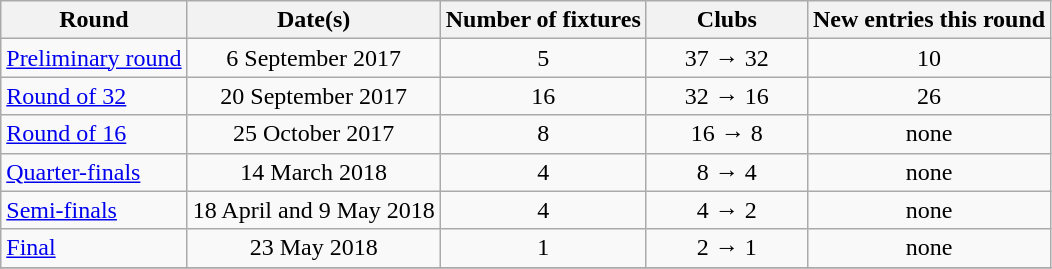<table class="wikitable" style="text-align:center">
<tr>
<th>Round</th>
<th>Date(s)</th>
<th>Number of fixtures</th>
<th width=100>Clubs</th>
<th>New entries this round</th>
</tr>
<tr>
<td style="text-align:left;"><a href='#'>Preliminary round</a></td>
<td>6 September 2017</td>
<td>5</td>
<td>37 → 32</td>
<td>10</td>
</tr>
<tr>
<td style="text-align:left;"><a href='#'>Round of 32</a></td>
<td>20 September 2017</td>
<td>16</td>
<td>32 → 16</td>
<td>26</td>
</tr>
<tr>
<td style="text-align:left;"><a href='#'>Round of 16</a></td>
<td>25 October 2017</td>
<td>8</td>
<td>16 → 8</td>
<td>none</td>
</tr>
<tr>
<td style="text-align:left;"><a href='#'>Quarter-finals</a></td>
<td>14 March 2018</td>
<td>4</td>
<td>8 → 4</td>
<td>none</td>
</tr>
<tr>
<td style="text-align:left;"><a href='#'>Semi-finals</a></td>
<td>18 April and 9 May 2018</td>
<td>4</td>
<td>4 → 2</td>
<td>none</td>
</tr>
<tr>
<td style="text-align:left;"><a href='#'>Final</a></td>
<td>23 May 2018</td>
<td>1</td>
<td>2 → 1</td>
<td>none</td>
</tr>
<tr>
</tr>
</table>
